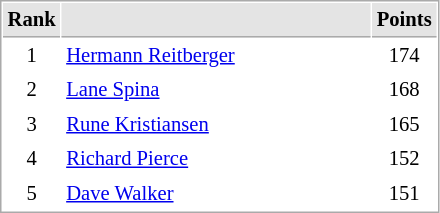<table cellspacing="1" cellpadding="3" style="border:1px solid #AAAAAA;font-size:86%">
<tr bgcolor="#E4E4E4">
<th style="border-bottom:1px solid #AAAAAA" width=10>Rank</th>
<th style="border-bottom:1px solid #AAAAAA" width=200></th>
<th style="border-bottom:1px solid #AAAAAA" width=20>Points</th>
</tr>
<tr>
<td align="center">1</td>
<td> <a href='#'>Hermann Reitberger</a></td>
<td align=center>174</td>
</tr>
<tr>
<td align="center">2</td>
<td> <a href='#'>Lane Spina</a></td>
<td align=center>168</td>
</tr>
<tr>
<td align="center">3</td>
<td> <a href='#'>Rune Kristiansen</a></td>
<td align=center>165</td>
</tr>
<tr>
<td align="center">4</td>
<td> <a href='#'>Richard Pierce</a></td>
<td align=center>152</td>
</tr>
<tr>
<td align="center">5</td>
<td> <a href='#'>Dave Walker</a></td>
<td align=center>151</td>
</tr>
</table>
